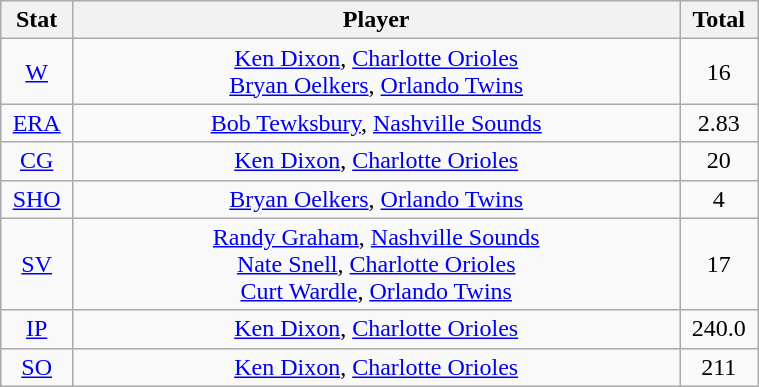<table class="wikitable" width="40%" style="text-align:center;">
<tr>
<th width="5%">Stat</th>
<th width="60%">Player</th>
<th width="5%">Total</th>
</tr>
<tr>
<td><a href='#'>W</a></td>
<td><a href='#'>Ken Dixon</a>, <a href='#'>Charlotte Orioles</a> <br> <a href='#'>Bryan Oelkers</a>, <a href='#'>Orlando Twins</a></td>
<td>16</td>
</tr>
<tr>
<td><a href='#'>ERA</a></td>
<td><a href='#'>Bob Tewksbury</a>, <a href='#'>Nashville Sounds</a></td>
<td>2.83</td>
</tr>
<tr>
<td><a href='#'>CG</a></td>
<td><a href='#'>Ken Dixon</a>, <a href='#'>Charlotte Orioles</a></td>
<td>20</td>
</tr>
<tr>
<td><a href='#'>SHO</a></td>
<td><a href='#'>Bryan Oelkers</a>, <a href='#'>Orlando Twins</a></td>
<td>4</td>
</tr>
<tr>
<td><a href='#'>SV</a></td>
<td><a href='#'>Randy Graham</a>, <a href='#'>Nashville Sounds</a> <br> <a href='#'>Nate Snell</a>, <a href='#'>Charlotte Orioles</a> <br> <a href='#'>Curt Wardle</a>, <a href='#'>Orlando Twins</a></td>
<td>17</td>
</tr>
<tr>
<td><a href='#'>IP</a></td>
<td><a href='#'>Ken Dixon</a>, <a href='#'>Charlotte Orioles</a></td>
<td>240.0</td>
</tr>
<tr>
<td><a href='#'>SO</a></td>
<td><a href='#'>Ken Dixon</a>, <a href='#'>Charlotte Orioles</a></td>
<td>211</td>
</tr>
</table>
